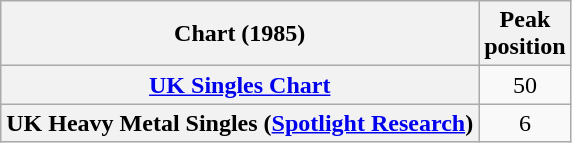<table class="wikitable plainrowheaders" style="text-align:center">
<tr>
<th>Chart (1985)</th>
<th>Peak<br>position</th>
</tr>
<tr>
<th scope="row"><a href='#'>UK Singles Chart</a></th>
<td>50</td>
</tr>
<tr>
<th scope="row">UK Heavy Metal Singles (<a href='#'>Spotlight Research</a>)</th>
<td>6</td>
</tr>
</table>
